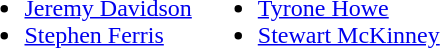<table>
<tr style="vertical-align:top">
<td><br><ul><li><a href='#'>Jeremy Davidson</a></li><li><a href='#'>Stephen Ferris</a></li></ul></td>
<td><br><ul><li><a href='#'>Tyrone Howe</a></li><li><a href='#'>Stewart McKinney</a></li></ul></td>
</tr>
</table>
